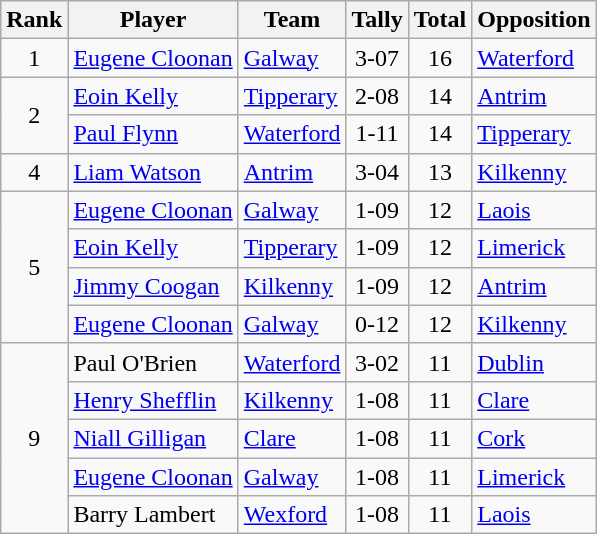<table class="wikitable">
<tr>
<th>Rank</th>
<th>Player</th>
<th>Team</th>
<th>Tally</th>
<th>Total</th>
<th>Opposition</th>
</tr>
<tr>
<td rowspan=1 align=center>1</td>
<td><a href='#'>Eugene Cloonan</a></td>
<td><a href='#'>Galway</a></td>
<td align=center>3-07</td>
<td align=center>16</td>
<td><a href='#'>Waterford</a></td>
</tr>
<tr>
<td rowspan=2 align=center>2</td>
<td><a href='#'>Eoin Kelly</a></td>
<td><a href='#'>Tipperary</a></td>
<td align=center>2-08</td>
<td align=center>14</td>
<td><a href='#'>Antrim</a></td>
</tr>
<tr>
<td><a href='#'>Paul Flynn</a></td>
<td><a href='#'>Waterford</a></td>
<td align=center>1-11</td>
<td align=center>14</td>
<td><a href='#'>Tipperary</a></td>
</tr>
<tr>
<td rowspan=1 align=center>4</td>
<td><a href='#'>Liam Watson</a></td>
<td><a href='#'>Antrim</a></td>
<td align=center>3-04</td>
<td align=center>13</td>
<td><a href='#'>Kilkenny</a></td>
</tr>
<tr>
<td rowspan=4 align=center>5</td>
<td><a href='#'>Eugene Cloonan</a></td>
<td><a href='#'>Galway</a></td>
<td align=center>1-09</td>
<td align=center>12</td>
<td><a href='#'>Laois</a></td>
</tr>
<tr>
<td><a href='#'>Eoin Kelly</a></td>
<td><a href='#'>Tipperary</a></td>
<td align=center>1-09</td>
<td align=center>12</td>
<td><a href='#'>Limerick</a></td>
</tr>
<tr>
<td><a href='#'>Jimmy Coogan</a></td>
<td><a href='#'>Kilkenny</a></td>
<td align=center>1-09</td>
<td align=center>12</td>
<td><a href='#'>Antrim</a></td>
</tr>
<tr>
<td><a href='#'>Eugene Cloonan</a></td>
<td><a href='#'>Galway</a></td>
<td align=center>0-12</td>
<td align=center>12</td>
<td><a href='#'>Kilkenny</a></td>
</tr>
<tr>
<td rowspan=5 align=center>9</td>
<td>Paul O'Brien</td>
<td><a href='#'>Waterford</a></td>
<td align=center>3-02</td>
<td align=center>11</td>
<td><a href='#'>Dublin</a></td>
</tr>
<tr>
<td><a href='#'>Henry Shefflin</a></td>
<td><a href='#'>Kilkenny</a></td>
<td align=center>1-08</td>
<td align=center>11</td>
<td><a href='#'>Clare</a></td>
</tr>
<tr>
<td><a href='#'>Niall Gilligan</a></td>
<td><a href='#'>Clare</a></td>
<td align=center>1-08</td>
<td align=center>11</td>
<td><a href='#'>Cork</a></td>
</tr>
<tr>
<td><a href='#'>Eugene Cloonan</a></td>
<td><a href='#'>Galway</a></td>
<td align=center>1-08</td>
<td align=center>11</td>
<td><a href='#'>Limerick</a></td>
</tr>
<tr>
<td>Barry Lambert</td>
<td><a href='#'>Wexford</a></td>
<td align=center>1-08</td>
<td align=center>11</td>
<td><a href='#'>Laois</a></td>
</tr>
</table>
